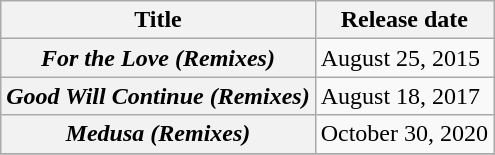<table class="wikitable plainrowheaders">
<tr>
<th rowspan="1" width:10em;>Title</th>
<th rowspan="1" width:30em;>Release date</th>
</tr>
<tr>
<th scope="row"><em>For the Love (Remixes)</em></th>
<td>August 25, 2015</td>
</tr>
<tr>
<th scope="row"><em>Good Will Continue (Remixes)</em></th>
<td>August 18, 2017</td>
</tr>
<tr>
<th scope="row"><em>Medusa (Remixes)</em></th>
<td>October 30, 2020</td>
</tr>
<tr>
</tr>
</table>
